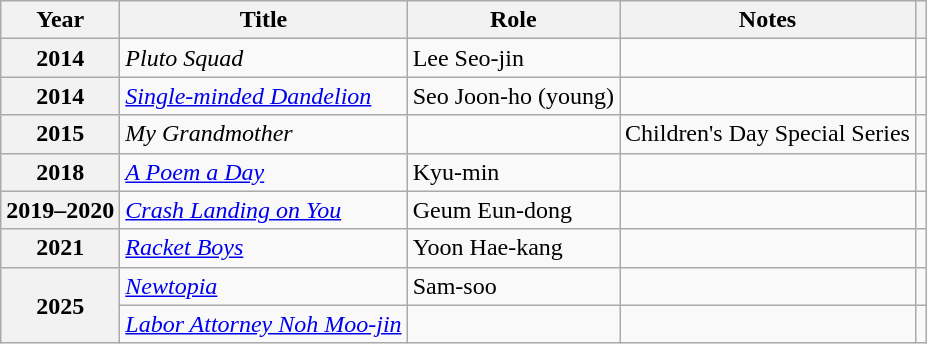<table class="wikitable sortable plainrowheaders">
<tr>
<th scope="col">Year</th>
<th scope="col">Title</th>
<th scope="col">Role</th>
<th scope="col">Notes</th>
<th scope="col" class="unsortable"></th>
</tr>
<tr>
<th scope="row">2014</th>
<td><em>Pluto Squad</em></td>
<td>Lee Seo-jin</td>
<td></td>
<td></td>
</tr>
<tr>
<th scope="row">2014</th>
<td><em><a href='#'>Single-minded Dandelion</a></em></td>
<td>Seo Joon-ho (young)</td>
<td></td>
<td></td>
</tr>
<tr>
<th scope="row">2015</th>
<td><em>My Grandmother</em></td>
<td></td>
<td>Children's Day Special Series</td>
<td></td>
</tr>
<tr>
<th scope="row">2018</th>
<td><em><a href='#'>A Poem a Day</a></em></td>
<td>Kyu-min</td>
<td></td>
<td></td>
</tr>
<tr>
<th scope="row">2019–2020</th>
<td><em><a href='#'>Crash Landing on You</a></em></td>
<td>Geum Eun-dong</td>
<td></td>
<td></td>
</tr>
<tr>
<th scope="row">2021</th>
<td><em><a href='#'>Racket Boys</a></em></td>
<td>Yoon Hae-kang</td>
<td></td>
<td></td>
</tr>
<tr>
<th scope="row" rowspan="2">2025</th>
<td><em><a href='#'>Newtopia</a></em></td>
<td>Sam-soo</td>
<td></td>
<td></td>
</tr>
<tr>
<td><em><a href='#'>Labor Attorney Noh Moo-jin</a></em></td>
<td></td>
<td></td>
<td></td>
</tr>
</table>
